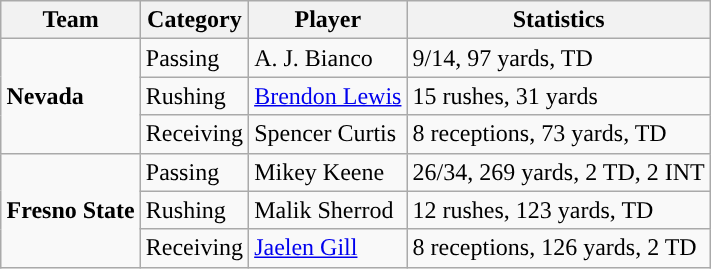<table class="wikitable" style="float: right;">
<tr>
<th>Team</th>
<th>Category</th>
<th>Player</th>
<th>Statistics</th>
</tr>
<tr>
<td rowspan=3><strong>Nevada</strong></td>
<td>Passing</td>
<td>A. J. Bianco</td>
<td>9/14, 97 yards, TD</td>
</tr>
<tr>
<td>Rushing</td>
<td><a href='#'>Brendon Lewis</a></td>
<td>15 rushes, 31 yards</td>
</tr>
<tr>
<td>Receiving</td>
<td>Spencer Curtis</td>
<td>8 receptions, 73 yards, TD</td>
</tr>
<tr>
<td rowspan=3><strong>Fresno State</strong></td>
<td>Passing</td>
<td>Mikey Keene</td>
<td>26/34, 269 yards, 2 TD, 2 INT</td>
</tr>
<tr>
<td>Rushing</td>
<td>Malik Sherrod</td>
<td>12 rushes, 123 yards, TD</td>
</tr>
<tr>
<td>Receiving</td>
<td><a href='#'>Jaelen Gill</a></td>
<td>8 receptions, 126 yards, 2 TD</td>
</tr>
</table>
